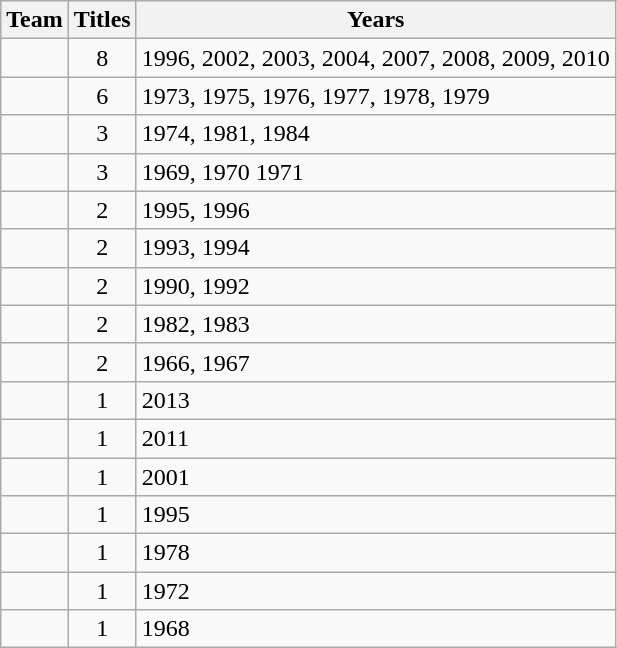<table class="wikitable sortable" style="text-align:center">
<tr>
<th>Team</th>
<th>Titles</th>
<th>Years</th>
</tr>
<tr>
<td style=><em></em></td>
<td>8</td>
<td align=left>1996, 2002, 2003, 2004, 2007, 2008, 2009, 2010</td>
</tr>
<tr>
<td style=><em></em></td>
<td>6</td>
<td align=left>1973, 1975, 1976, 1977, 1978, 1979</td>
</tr>
<tr>
<td style=><em></em></td>
<td>3</td>
<td align=left>1974, 1981, 1984</td>
</tr>
<tr>
<td style=><em></em></td>
<td>3</td>
<td align=left>1969, 1970 1971</td>
</tr>
<tr>
<td style=><em></em></td>
<td>2</td>
<td align=left>1995, 1996</td>
</tr>
<tr>
<td style=><em></em></td>
<td>2</td>
<td align=left>1993, 1994</td>
</tr>
<tr>
<td style=><em></em></td>
<td>2</td>
<td align=left>1990, 1992</td>
</tr>
<tr>
<td style=><em></em></td>
<td>2</td>
<td align=left>1982, 1983</td>
</tr>
<tr>
<td style=><em></em></td>
<td>2</td>
<td align=left>1966, 1967</td>
</tr>
<tr>
<td style=><em></em></td>
<td>1</td>
<td align=left>2013</td>
</tr>
<tr>
<td style=><em></em></td>
<td>1</td>
<td align=left>2011</td>
</tr>
<tr>
<td style=><em></em></td>
<td>1</td>
<td align=left>2001</td>
</tr>
<tr>
<td style=><em></em></td>
<td>1</td>
<td align=left>1995</td>
</tr>
<tr>
<td style=><em></em></td>
<td>1</td>
<td align=left>1978</td>
</tr>
<tr>
<td style=><em></em></td>
<td>1</td>
<td align=left>1972</td>
</tr>
<tr>
<td style=><em></em></td>
<td>1</td>
<td align=left>1968</td>
</tr>
</table>
